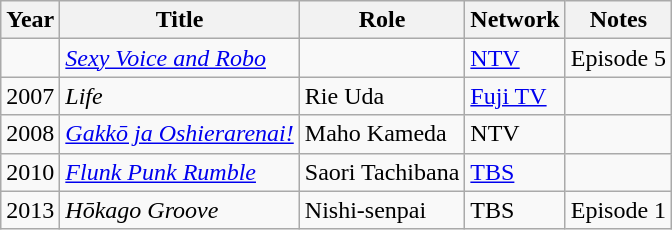<table class="wikitable">
<tr>
<th>Year</th>
<th>Title</th>
<th>Role</th>
<th>Network</th>
<th>Notes</th>
</tr>
<tr>
<td></td>
<td><em><a href='#'>Sexy Voice and Robo</a></em></td>
<td></td>
<td><a href='#'>NTV</a></td>
<td>Episode 5</td>
</tr>
<tr>
<td>2007</td>
<td><em>Life</em></td>
<td>Rie Uda</td>
<td><a href='#'>Fuji TV</a></td>
<td></td>
</tr>
<tr>
<td>2008</td>
<td><em><a href='#'>Gakkō ja Oshierarenai!</a></em></td>
<td>Maho Kameda</td>
<td>NTV</td>
<td></td>
</tr>
<tr>
<td>2010</td>
<td><em><a href='#'>Flunk Punk Rumble</a></em></td>
<td>Saori Tachibana</td>
<td><a href='#'>TBS</a></td>
<td></td>
</tr>
<tr>
<td>2013</td>
<td><em>Hōkago Groove</em></td>
<td>Nishi-senpai</td>
<td>TBS</td>
<td>Episode 1</td>
</tr>
</table>
